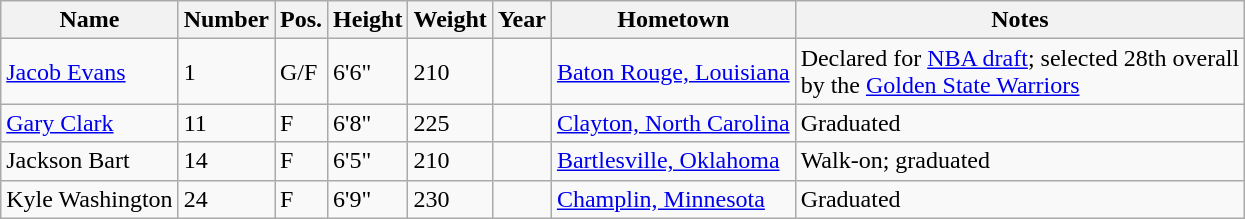<table class="wikitable sortable" border="1">
<tr>
<th>Name</th>
<th>Number</th>
<th>Pos.</th>
<th>Height</th>
<th>Weight</th>
<th>Year</th>
<th>Hometown</th>
<th class="unsortable">Notes</th>
</tr>
<tr>
<td><a href='#'>Jacob Evans</a></td>
<td>1</td>
<td>G/F</td>
<td>6'6"</td>
<td>210</td>
<td></td>
<td><a href='#'>Baton Rouge, Louisiana</a></td>
<td>Declared for <a href='#'>NBA draft</a>; selected 28th overall<br> by the <a href='#'>Golden State Warriors</a></td>
</tr>
<tr>
<td><a href='#'>Gary Clark</a></td>
<td>11</td>
<td>F</td>
<td>6'8"</td>
<td>225</td>
<td></td>
<td><a href='#'>Clayton, North Carolina</a></td>
<td>Graduated</td>
</tr>
<tr>
<td>Jackson Bart</td>
<td>14</td>
<td>F</td>
<td>6'5"</td>
<td>210</td>
<td></td>
<td><a href='#'>Bartlesville, Oklahoma</a></td>
<td>Walk-on; graduated</td>
</tr>
<tr>
<td>Kyle Washington</td>
<td>24</td>
<td>F</td>
<td>6'9"</td>
<td>230</td>
<td></td>
<td><a href='#'>Champlin, Minnesota</a></td>
<td>Graduated</td>
</tr>
</table>
